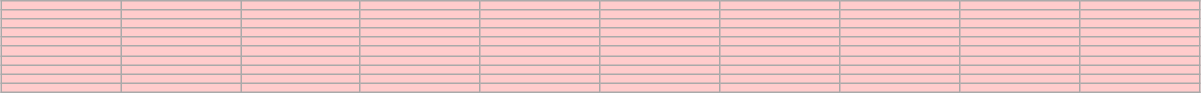<table class="wikitable" style="text-align: center; width: 100%; max-width: 800px; font-size: 0.8em; margin-left: 1em; background-color: #FFCCCC;">
<tr>
<td><a href='#'></a></td>
<td><a href='#'></a></td>
<td><a href='#'></a></td>
<td><a href='#'></a></td>
<td><a href='#'></a></td>
<td><a href='#'></a></td>
<td><a href='#'></a></td>
<td><a href='#'></a></td>
<td><a href='#'></a></td>
<td><a href='#'></a></td>
</tr>
<tr>
<td><a href='#'></a></td>
<td><a href='#'></a></td>
<td><a href='#'></a></td>
<td><a href='#'></a></td>
<td><a href='#'></a></td>
<td><a href='#'></a></td>
<td><a href='#'></a></td>
<td><a href='#'></a></td>
<td><a href='#'></a></td>
<td><a href='#'></a></td>
</tr>
<tr>
<td><a href='#'></a></td>
<td><a href='#'></a></td>
<td><a href='#'></a></td>
<td><a href='#'></a></td>
<td><a href='#'></a></td>
<td><a href='#'></a></td>
<td><a href='#'></a></td>
<td><a href='#'></a></td>
<td><a href='#'></a></td>
<td><a href='#'></a></td>
</tr>
<tr>
<td><a href='#'></a></td>
<td><a href='#'></a></td>
<td><a href='#'></a></td>
<td><a href='#'></a></td>
<td><a href='#'></a></td>
<td><a href='#'></a></td>
<td><a href='#'></a></td>
<td><a href='#'></a></td>
<td><a href='#'></a></td>
<td><a href='#'></a></td>
</tr>
<tr>
<td><a href='#'></a></td>
<td><a href='#'></a></td>
<td><a href='#'></a></td>
<td><a href='#'></a></td>
<td><a href='#'></a></td>
<td><a href='#'></a></td>
<td><a href='#'></a></td>
<td><a href='#'></a></td>
<td><a href='#'></a></td>
<td><a href='#'></a></td>
</tr>
<tr>
<td><a href='#'></a></td>
<td><a href='#'></a></td>
<td><a href='#'></a></td>
<td><a href='#'></a></td>
<td><a href='#'></a></td>
<td><a href='#'></a></td>
<td><a href='#'></a></td>
<td><a href='#'></a></td>
<td><a href='#'></a></td>
<td><a href='#'></a></td>
</tr>
<tr>
<td><a href='#'></a></td>
<td><a href='#'></a></td>
<td><a href='#'></a></td>
<td><a href='#'></a></td>
<td><a href='#'></a></td>
<td><a href='#'></a></td>
<td><a href='#'></a></td>
<td><a href='#'></a></td>
<td><a href='#'></a></td>
<td><a href='#'></a></td>
</tr>
<tr>
<td><a href='#'></a></td>
<td><a href='#'></a></td>
<td><a href='#'></a></td>
<td><a href='#'></a></td>
<td><a href='#'></a></td>
<td><a href='#'></a></td>
<td><a href='#'></a></td>
<td><a href='#'></a></td>
<td><a href='#'></a></td>
<td><a href='#'></a></td>
</tr>
<tr>
<td><a href='#'></a></td>
<td><a href='#'></a></td>
<td><a href='#'></a></td>
<td><a href='#'></a></td>
<td><a href='#'></a></td>
<td><a href='#'></a></td>
<td><a href='#'></a></td>
<td><a href='#'></a></td>
<td><a href='#'></a></td>
<td><a href='#'></a></td>
</tr>
<tr>
<td><a href='#'></a></td>
<td><a href='#'></a></td>
<td><a href='#'></a></td>
<td><a href='#'></a></td>
<td><a href='#'></a></td>
<td><a href='#'></a></td>
<td><a href='#'></a></td>
<td><a href='#'></a></td>
<td><a href='#'></a></td>
<td><a href='#'></a></td>
</tr>
</table>
